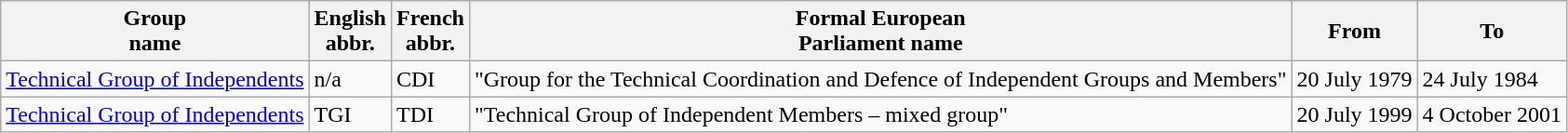<table class="wikitable">
<tr>
<th>Group<br>name</th>
<th>English<br>abbr.</th>
<th>French<br>abbr.</th>
<th>Formal European<br>Parliament name</th>
<th>From</th>
<th>To</th>
</tr>
<tr>
<td><a href='#'>Technical Group of Independents</a></td>
<td>n/a</td>
<td>CDI</td>
<td>"Group for the Technical Coordination and Defence of Independent Groups and Members"</td>
<td>20 July 1979</td>
<td>24 July 1984</td>
</tr>
<tr>
<td><a href='#'>Technical Group of Independents</a></td>
<td>TGI</td>
<td>TDI</td>
<td>"Technical Group of Independent Members – mixed group"</td>
<td>20 July 1999</td>
<td>4 October 2001</td>
</tr>
</table>
